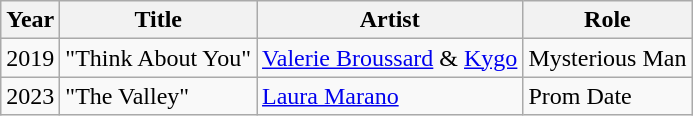<table class="wikitable">
<tr>
<th>Year</th>
<th>Title</th>
<th>Artist</th>
<th>Role</th>
</tr>
<tr>
<td>2019</td>
<td>"Think About You"</td>
<td><a href='#'>Valerie Broussard</a> & <a href='#'>Kygo</a></td>
<td>Mysterious Man</td>
</tr>
<tr>
<td>2023</td>
<td>"The Valley"</td>
<td><a href='#'>Laura Marano</a></td>
<td>Prom Date</td>
</tr>
</table>
